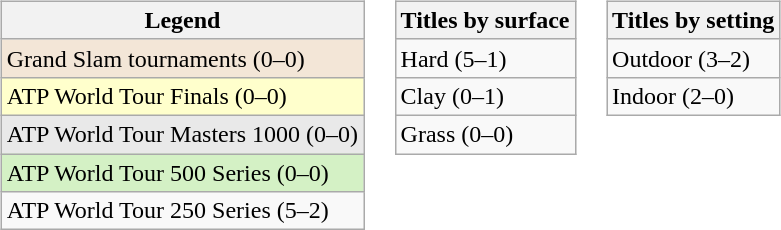<table>
<tr valign="top">
<td><br><table class="wikitable">
<tr>
<th>Legend</th>
</tr>
<tr style="background:#f3e6d7;">
<td>Grand Slam tournaments (0–0)</td>
</tr>
<tr style="background:#ffffcc;">
<td>ATP World Tour Finals (0–0)</td>
</tr>
<tr style="background:#e9e9e9;">
<td>ATP World Tour Masters 1000 (0–0)</td>
</tr>
<tr style="background:#d4f1c5;">
<td>ATP World Tour 500 Series (0–0)</td>
</tr>
<tr>
<td>ATP World Tour 250 Series (5–2)</td>
</tr>
</table>
</td>
<td><br><table class="wikitable">
<tr>
<th>Titles by surface</th>
</tr>
<tr>
<td>Hard (5–1)</td>
</tr>
<tr>
<td>Clay (0–1)</td>
</tr>
<tr>
<td>Grass (0–0)</td>
</tr>
</table>
</td>
<td><br><table class="wikitable">
<tr>
<th>Titles by setting</th>
</tr>
<tr>
<td>Outdoor (3–2)</td>
</tr>
<tr>
<td>Indoor (2–0)</td>
</tr>
</table>
</td>
</tr>
</table>
